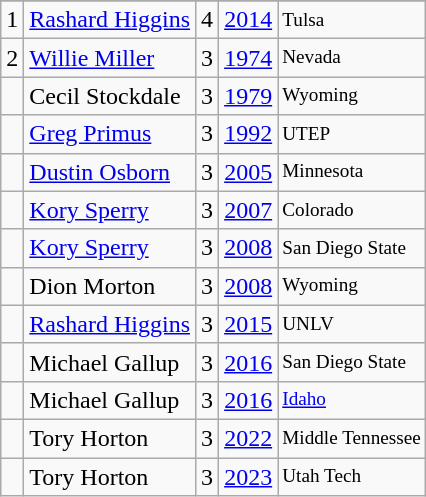<table class="wikitable">
<tr>
</tr>
<tr>
<td>1</td>
<td><a href='#'>Rashard Higgins</a></td>
<td>4</td>
<td><a href='#'>2014</a></td>
<td style="font-size:80%;">Tulsa</td>
</tr>
<tr>
<td>2</td>
<td><a href='#'>Willie Miller</a></td>
<td>3</td>
<td><a href='#'>1974</a></td>
<td style="font-size:80%;">Nevada</td>
</tr>
<tr>
<td></td>
<td>Cecil Stockdale</td>
<td>3</td>
<td><a href='#'>1979</a></td>
<td style="font-size:80%;">Wyoming</td>
</tr>
<tr>
<td></td>
<td><a href='#'>Greg Primus</a></td>
<td>3</td>
<td><a href='#'>1992</a></td>
<td style="font-size:80%;">UTEP</td>
</tr>
<tr>
<td></td>
<td><a href='#'>Dustin Osborn</a></td>
<td>3</td>
<td><a href='#'>2005</a></td>
<td style="font-size:80%;">Minnesota</td>
</tr>
<tr>
<td></td>
<td><a href='#'>Kory Sperry</a></td>
<td>3</td>
<td><a href='#'>2007</a></td>
<td style="font-size:80%;">Colorado</td>
</tr>
<tr>
<td></td>
<td><a href='#'>Kory Sperry</a></td>
<td>3</td>
<td><a href='#'>2008</a></td>
<td style="font-size:80%;">San Diego State</td>
</tr>
<tr>
<td></td>
<td>Dion Morton</td>
<td>3</td>
<td><a href='#'>2008</a></td>
<td style="font-size:80%;">Wyoming</td>
</tr>
<tr>
<td></td>
<td><a href='#'>Rashard Higgins</a></td>
<td>3</td>
<td><a href='#'>2015</a></td>
<td style="font-size:80%;">UNLV</td>
</tr>
<tr>
<td></td>
<td>Michael Gallup</td>
<td>3</td>
<td><a href='#'>2016</a></td>
<td style="font-size:80%;">San Diego State</td>
</tr>
<tr>
<td></td>
<td>Michael Gallup</td>
<td>3</td>
<td><a href='#'>2016</a></td>
<td style="font-size:80%;"><a href='#'>Idaho</a></td>
</tr>
<tr>
<td></td>
<td>Tory Horton</td>
<td>3</td>
<td><a href='#'>2022</a></td>
<td style="font-size:80%;">Middle Tennessee</td>
</tr>
<tr>
<td></td>
<td>Tory Horton</td>
<td>3</td>
<td><a href='#'>2023</a></td>
<td style="font-size:80%;">Utah Tech</td>
</tr>
</table>
